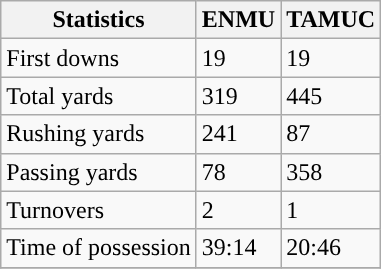<table class="wikitable" style="float: left;">
<tr>
<th>Statistics</th>
<th>ENMU</th>
<th>TAMUC</th>
</tr>
<tr>
<td>First downs</td>
<td>19</td>
<td>19</td>
</tr>
<tr>
<td>Total yards</td>
<td>319</td>
<td>445</td>
</tr>
<tr>
<td>Rushing yards</td>
<td>241</td>
<td>87</td>
</tr>
<tr>
<td>Passing yards</td>
<td>78</td>
<td>358</td>
</tr>
<tr>
<td>Turnovers</td>
<td>2</td>
<td>1</td>
</tr>
<tr>
<td>Time of possession</td>
<td>39:14</td>
<td>20:46</td>
</tr>
<tr>
</tr>
</table>
